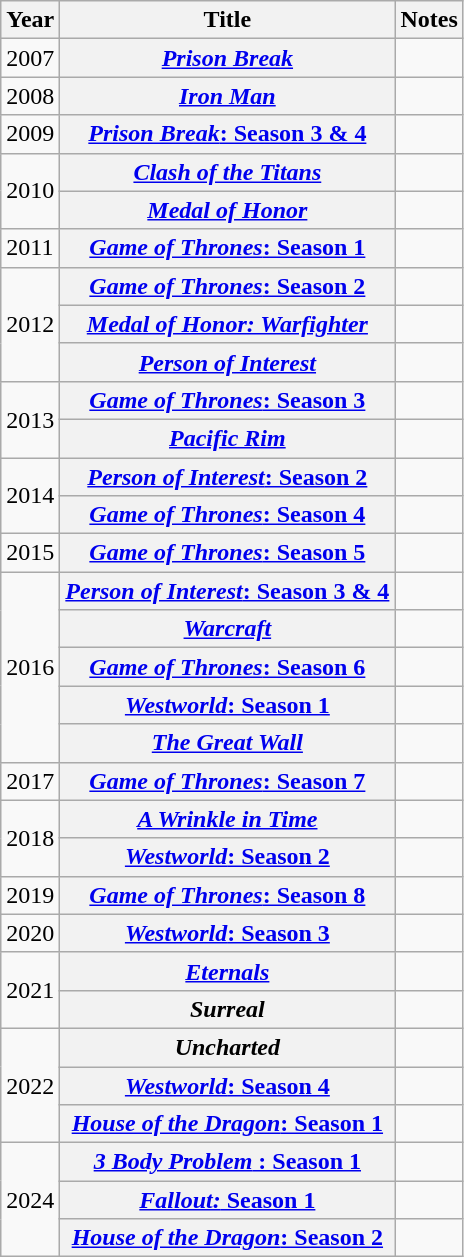<table class="wikitable plainrowheaders">
<tr>
<th>Year</th>
<th>Title</th>
<th class="unsortable">Notes</th>
</tr>
<tr>
<td>2007</td>
<th scope="row"><em><a href='#'>Prison Break</a></em></th>
<td></td>
</tr>
<tr>
<td>2008</td>
<th scope="row"><em><a href='#'>Iron Man</a></em></th>
<td></td>
</tr>
<tr>
<td>2009</td>
<th scope="row"><a href='#'><em>Prison Break</em>: Season 3 & 4</a></th>
<td></td>
</tr>
<tr>
<td rowspan="2">2010</td>
<th scope="row"><em><a href='#'>Clash of the Titans</a></em></th>
<td></td>
</tr>
<tr>
<th scope="row"><em><a href='#'>Medal of Honor</a></em></th>
<td></td>
</tr>
<tr>
<td>2011</td>
<th scope="row"><a href='#'><em>Game of Thrones</em>: Season 1</a></th>
<td></td>
</tr>
<tr>
<td rowspan="3">2012</td>
<th scope="row"><a href='#'><em>Game of Thrones</em>: Season 2</a></th>
<td></td>
</tr>
<tr>
<th scope="row"><em><a href='#'>Medal of Honor: Warfighter</a></em></th>
<td></td>
</tr>
<tr>
<th scope="row"><em><a href='#'>Person of Interest</a></em></th>
<td></td>
</tr>
<tr>
<td rowspan="2">2013</td>
<th scope="row"><a href='#'><em>Game of Thrones</em>: Season 3</a></th>
<td></td>
</tr>
<tr>
<th scope="row"><em><a href='#'>Pacific Rim</a></em></th>
<td></td>
</tr>
<tr>
<td rowspan="2">2014</td>
<th scope="row"><a href='#'><em>Person of Interest</em>: Season 2</a></th>
<td></td>
</tr>
<tr>
<th scope="row"><a href='#'><em>Game of Thrones</em>: Season 4</a></th>
<td></td>
</tr>
<tr>
<td>2015</td>
<th scope="row"><a href='#'><em>Game of Thrones</em>: Season 5</a></th>
<td></td>
</tr>
<tr>
<td rowspan="5">2016</td>
<th scope="row"><a href='#'><em>Person of Interest</em>: Season 3 & 4</a></th>
<td></td>
</tr>
<tr>
<th scope="row"><em><a href='#'>Warcraft</a></em></th>
<td></td>
</tr>
<tr>
<th scope="row"><a href='#'><em>Game of Thrones</em>: Season 6</a></th>
<td></td>
</tr>
<tr>
<th scope="row"><a href='#'><em>Westworld</em>: Season 1</a></th>
<td></td>
</tr>
<tr>
<th scope="row"><em><a href='#'>The Great Wall</a></em></th>
<td></td>
</tr>
<tr>
<td>2017</td>
<th scope="row"><a href='#'><em>Game of Thrones</em>: Season 7</a></th>
<td></td>
</tr>
<tr>
<td rowspan="2">2018</td>
<th scope="row"><em><a href='#'>A Wrinkle in Time</a></em></th>
<td></td>
</tr>
<tr>
<th scope="row"><a href='#'><em>Westworld</em>: Season 2</a></th>
<td></td>
</tr>
<tr>
<td>2019</td>
<th scope="row"><a href='#'><em>Game of Thrones</em>: Season 8</a></th>
<td></td>
</tr>
<tr>
<td>2020</td>
<th scope="row"><a href='#'><em>Westworld</em>: Season 3</a></th>
<td></td>
</tr>
<tr>
<td rowspan="2">2021</td>
<th scope="row"><em><a href='#'>Eternals</a></em></th>
<td></td>
</tr>
<tr>
<th scope="row"><em>Surreal</em></th>
<td></td>
</tr>
<tr>
<td rowspan="3">2022</td>
<th scope="row"><em>Uncharted</em></th>
<td></td>
</tr>
<tr>
<th scope="row"><a href='#'><em>Westworld</em>: Season 4</a></th>
<td></td>
</tr>
<tr>
<th scope="row"><a href='#'><em>House of the Dragon</em>: Season 1</a></th>
<td></td>
</tr>
<tr>
<td rowspan="3">2024</td>
<th scope="row"><a href='#'><em>3 Body Problem</em> : Season 1</a></th>
<td></td>
</tr>
<tr>
<th scope="row"><a href='#'><em>Fallout:</em> Season 1</a></th>
<td></td>
</tr>
<tr>
<th scope="row"><a href='#'><em>House of the Dragon</em>: Season 2</a></th>
<td></td>
</tr>
</table>
